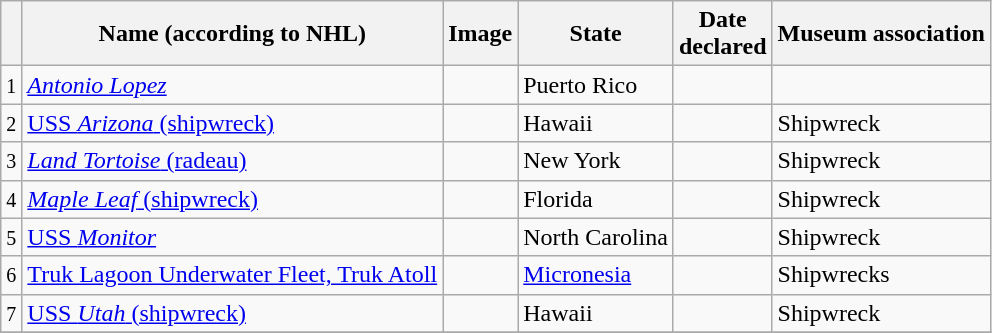<table class="wikitable sortable" align="center">
<tr>
<th></th>
<th><strong>Name (according to NHL)</strong></th>
<th class="unsortable"><strong>Image</strong></th>
<th><strong>State</strong></th>
<th><strong>Date<br>declared</strong></th>
<th><strong>Museum association</strong></th>
</tr>
<tr>
<td><small>1</small></td>
<td><a href='#'><em>Antonio Lopez</em></a></td>
<td></td>
<td>Puerto Rico</td>
<td></td>
<td></td>
</tr>
<tr>
<td><small>2</small></td>
<td><a href='#'>USS <em>Arizona</em> (shipwreck)</a></td>
<td></td>
<td>Hawaii</td>
<td></td>
<td>Shipwreck</td>
</tr>
<tr>
<td><small>3</small></td>
<td><a href='#'><em>Land Tortoise</em> (radeau)</a></td>
<td></td>
<td>New York</td>
<td></td>
<td>Shipwreck</td>
</tr>
<tr>
<td><small>4</small></td>
<td><a href='#'><em>Maple Leaf</em> (shipwreck)</a></td>
<td></td>
<td>Florida</td>
<td></td>
<td>Shipwreck</td>
</tr>
<tr>
<td><small>5</small></td>
<td><a href='#'>USS <em>Monitor</em></a></td>
<td></td>
<td>North Carolina</td>
<td></td>
<td>Shipwreck</td>
</tr>
<tr>
<td><small>6</small></td>
<td><a href='#'>Truk Lagoon Underwater Fleet, Truk Atoll</a></td>
<td></td>
<td><a href='#'>Micronesia</a></td>
<td></td>
<td>Shipwrecks</td>
</tr>
<tr>
<td><small>7</small></td>
<td><a href='#'>USS <em>Utah</em> (shipwreck)</a></td>
<td></td>
<td>Hawaii</td>
<td></td>
<td>Shipwreck</td>
</tr>
<tr>
</tr>
</table>
